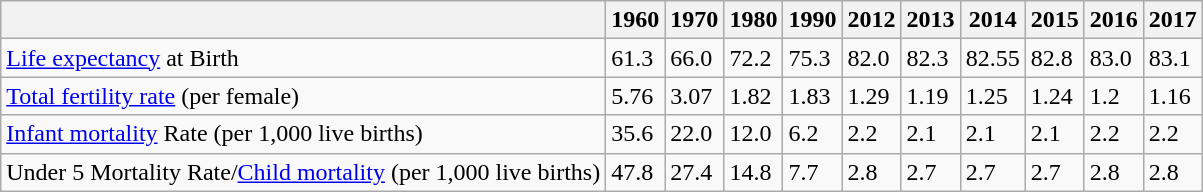<table class="wikitable">
<tr>
<th></th>
<th>1960</th>
<th>1970</th>
<th>1980</th>
<th>1990</th>
<th>2012</th>
<th>2013</th>
<th>2014</th>
<th>2015</th>
<th>2016</th>
<th>2017</th>
</tr>
<tr>
<td><a href='#'>Life expectancy</a> at Birth</td>
<td>61.3</td>
<td>66.0</td>
<td>72.2</td>
<td>75.3</td>
<td>82.0</td>
<td>82.3</td>
<td>82.55</td>
<td>82.8</td>
<td>83.0</td>
<td>83.1</td>
</tr>
<tr>
<td><a href='#'>Total fertility rate</a> (per female)</td>
<td>5.76</td>
<td>3.07</td>
<td>1.82</td>
<td>1.83</td>
<td>1.29</td>
<td>1.19</td>
<td>1.25</td>
<td>1.24</td>
<td>1.2</td>
<td>1.16</td>
</tr>
<tr>
<td><a href='#'>Infant mortality</a> Rate (per 1,000 live births)</td>
<td>35.6</td>
<td>22.0</td>
<td>12.0</td>
<td>6.2</td>
<td>2.2</td>
<td>2.1</td>
<td>2.1</td>
<td>2.1</td>
<td>2.2</td>
<td>2.2</td>
</tr>
<tr>
<td>Under 5 Mortality Rate/<a href='#'>Child mortality</a> (per 1,000 live births)</td>
<td>47.8</td>
<td>27.4</td>
<td>14.8</td>
<td>7.7</td>
<td>2.8</td>
<td>2.7</td>
<td>2.7</td>
<td>2.7</td>
<td>2.8</td>
<td>2.8</td>
</tr>
</table>
